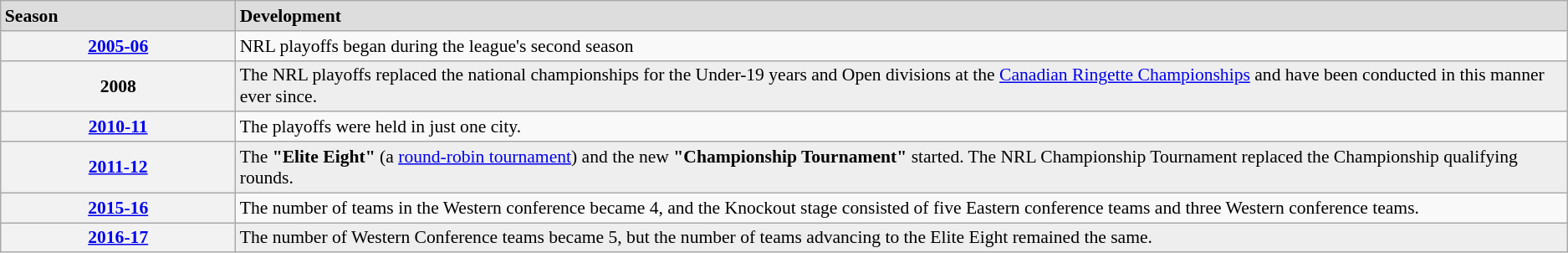<table class="wikitable" style="text-align:left; font-size:90%">
<tr align="left" style="font-weight:bold; background-color:#dddddd;">
<td width=15%>Season</td>
<td>Development</td>
</tr>
<tr align="Left">
<th><a href='#'>2005-06</a></th>
<td>NRL playoffs began during the league's second season</td>
</tr>
<tr align="left" bgcolor="#eeeeee">
<th>2008</th>
<td>The NRL playoffs replaced the national championships for the Under-19 years and Open divisions at the <a href='#'>Canadian Ringette Championships</a> and have been conducted in this manner ever since.</td>
</tr>
<tr align="Left">
<th><a href='#'>2010-11</a></th>
<td>The playoffs were held in just one city.</td>
</tr>
<tr align="left" bgcolor="#eeeeee">
<th><a href='#'>2011-12</a></th>
<td>The <strong>"Elite Eight"</strong> (a <a href='#'>round-robin tournament</a>) and the new <strong>"Championship Tournament"</strong> started. The NRL Championship Tournament replaced the Championship qualifying rounds.</td>
</tr>
<tr align="left">
<th><a href='#'>2015-16</a></th>
<td>The number of teams in the Western conference became 4, and the Knockout stage consisted of five Eastern conference teams and three Western conference teams.</td>
</tr>
<tr align="left" bgcolor="#eeeeee">
<th><a href='#'>2016-17</a></th>
<td>The number of Western Conference teams became 5, but the number of teams advancing to the Elite Eight remained the same.</td>
</tr>
</table>
